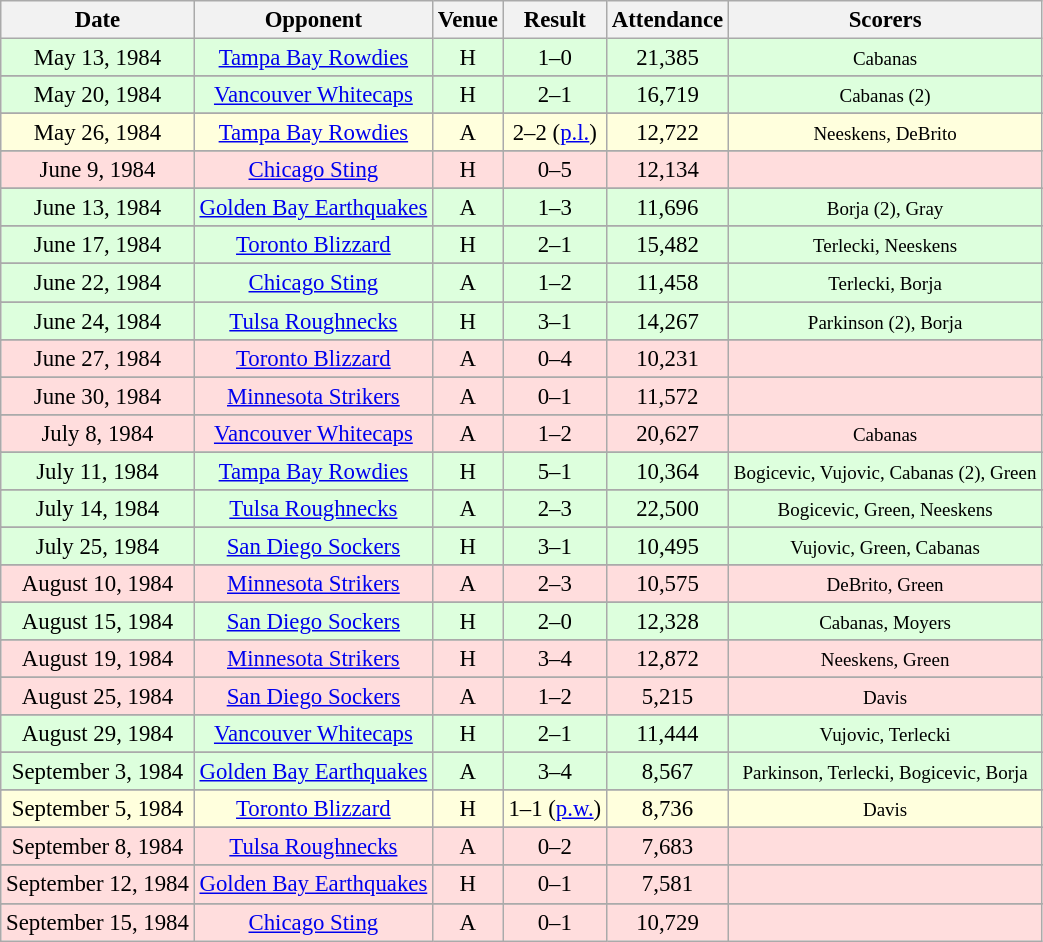<table class="wikitable" style="font-size:95%; text-align:center">
<tr>
<th>Date</th>
<th>Opponent</th>
<th>Venue</th>
<th>Result</th>
<th>Attendance</th>
<th>Scorers</th>
</tr>
<tr bgcolor="#ddffdd">
<td>May 13, 1984</td>
<td><a href='#'>Tampa Bay Rowdies</a></td>
<td>H</td>
<td>1–0</td>
<td>21,385</td>
<td><small>Cabanas</small></td>
</tr>
<tr>
</tr>
<tr bgcolor="#ddffdd">
<td>May 20, 1984</td>
<td><a href='#'>Vancouver Whitecaps</a></td>
<td>H</td>
<td>2–1</td>
<td>16,719</td>
<td><small>Cabanas (2)</small></td>
</tr>
<tr>
</tr>
<tr bgcolor="#ffffdd">
<td>May 26, 1984</td>
<td><a href='#'>Tampa Bay Rowdies</a></td>
<td>A</td>
<td>2–2 (<a href='#'>p.l.</a>)</td>
<td>12,722</td>
<td><small>Neeskens, DeBrito</small></td>
</tr>
<tr>
</tr>
<tr bgcolor="#ffdddd">
<td>June 9, 1984</td>
<td><a href='#'>Chicago Sting</a></td>
<td>H</td>
<td>0–5</td>
<td>12,134</td>
<td><small></small></td>
</tr>
<tr>
</tr>
<tr bgcolor="#ddffdd">
<td>June 13, 1984</td>
<td><a href='#'>Golden Bay Earthquakes</a></td>
<td>A</td>
<td>1–3</td>
<td>11,696</td>
<td><small>Borja (2), Gray</small></td>
</tr>
<tr>
</tr>
<tr bgcolor="#ddffdd">
<td>June 17, 1984</td>
<td><a href='#'>Toronto Blizzard</a></td>
<td>H</td>
<td>2–1</td>
<td>15,482</td>
<td><small>Terlecki, Neeskens</small></td>
</tr>
<tr>
</tr>
<tr bgcolor="#ddffdd">
<td>June 22, 1984</td>
<td><a href='#'>Chicago Sting</a></td>
<td>A</td>
<td>1–2</td>
<td>11,458</td>
<td><small>Terlecki, Borja</small></td>
</tr>
<tr>
</tr>
<tr bgcolor="#ddffdd">
<td>June 24, 1984</td>
<td><a href='#'>Tulsa Roughnecks</a></td>
<td>H</td>
<td>3–1</td>
<td>14,267</td>
<td><small>Parkinson (2), Borja</small></td>
</tr>
<tr>
</tr>
<tr bgcolor="#ffdddd">
<td>June 27, 1984</td>
<td><a href='#'>Toronto Blizzard</a></td>
<td>A</td>
<td>0–4</td>
<td>10,231</td>
<td><small></small></td>
</tr>
<tr>
</tr>
<tr bgcolor="#ffdddd">
<td>June 30, 1984</td>
<td><a href='#'>Minnesota Strikers</a></td>
<td>A</td>
<td>0–1</td>
<td>11,572</td>
<td><small></small></td>
</tr>
<tr>
</tr>
<tr bgcolor="#ffdddd">
<td>July 8, 1984</td>
<td><a href='#'>Vancouver Whitecaps</a></td>
<td>A</td>
<td>1–2</td>
<td>20,627</td>
<td><small>Cabanas</small></td>
</tr>
<tr>
</tr>
<tr bgcolor="#ddffdd">
<td>July 11, 1984</td>
<td><a href='#'>Tampa Bay Rowdies</a></td>
<td>H</td>
<td>5–1</td>
<td>10,364</td>
<td><small>Bogicevic, Vujovic, Cabanas (2), Green</small></td>
</tr>
<tr>
</tr>
<tr bgcolor="#ddffdd">
<td>July 14, 1984</td>
<td><a href='#'>Tulsa Roughnecks</a></td>
<td>A</td>
<td>2–3</td>
<td>22,500</td>
<td><small>Bogicevic, Green, Neeskens</small></td>
</tr>
<tr>
</tr>
<tr bgcolor="#ddffdd">
<td>July 25, 1984</td>
<td><a href='#'>San Diego Sockers</a></td>
<td>H</td>
<td>3–1</td>
<td>10,495</td>
<td><small>Vujovic, Green, Cabanas</small></td>
</tr>
<tr>
</tr>
<tr bgcolor="#ffdddd">
<td>August 10, 1984</td>
<td><a href='#'>Minnesota Strikers</a></td>
<td>A</td>
<td>2–3</td>
<td>10,575</td>
<td><small>DeBrito, Green</small></td>
</tr>
<tr>
</tr>
<tr bgcolor="#ddffdd">
<td>August 15, 1984</td>
<td><a href='#'>San Diego Sockers</a></td>
<td>H</td>
<td>2–0</td>
<td>12,328</td>
<td><small>Cabanas, Moyers</small></td>
</tr>
<tr>
</tr>
<tr bgcolor="#ffdddd">
<td>August 19, 1984</td>
<td><a href='#'>Minnesota Strikers</a></td>
<td>H</td>
<td>3–4</td>
<td>12,872</td>
<td><small>Neeskens, Green</small></td>
</tr>
<tr>
</tr>
<tr bgcolor="#ffdddd">
<td>August 25, 1984</td>
<td><a href='#'>San Diego Sockers</a></td>
<td>A</td>
<td>1–2</td>
<td>5,215</td>
<td><small>Davis</small></td>
</tr>
<tr>
</tr>
<tr bgcolor="#ddffdd">
<td>August 29, 1984</td>
<td><a href='#'>Vancouver Whitecaps</a></td>
<td>H</td>
<td>2–1</td>
<td>11,444</td>
<td><small>Vujovic, Terlecki</small></td>
</tr>
<tr>
</tr>
<tr bgcolor="#ddffdd">
<td>September 3, 1984</td>
<td><a href='#'>Golden Bay Earthquakes</a></td>
<td>A</td>
<td>3–4</td>
<td>8,567</td>
<td><small>Parkinson, Terlecki, Bogicevic, Borja</small></td>
</tr>
<tr>
</tr>
<tr bgcolor="#ffffdd">
<td>September 5, 1984</td>
<td><a href='#'>Toronto Blizzard</a></td>
<td>H</td>
<td>1–1 (<a href='#'>p.w.</a>)</td>
<td>8,736</td>
<td><small>Davis</small></td>
</tr>
<tr>
</tr>
<tr bgcolor="#ffdddd">
<td>September 8, 1984</td>
<td><a href='#'>Tulsa Roughnecks</a></td>
<td>A</td>
<td>0–2</td>
<td>7,683</td>
<td><small></small></td>
</tr>
<tr>
</tr>
<tr bgcolor="#ffdddd">
<td>September 12, 1984</td>
<td><a href='#'>Golden Bay Earthquakes</a></td>
<td>H</td>
<td>0–1</td>
<td>7,581</td>
<td><small></small></td>
</tr>
<tr>
</tr>
<tr bgcolor="#ffdddd">
<td>September 15, 1984</td>
<td><a href='#'>Chicago Sting</a></td>
<td>A</td>
<td>0–1</td>
<td>10,729</td>
<td><small></small></td>
</tr>
</table>
